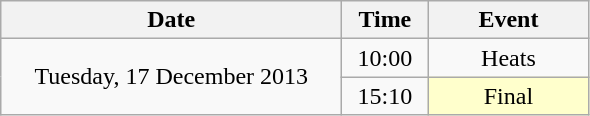<table class = "wikitable" style="text-align:center;">
<tr>
<th width=220>Date</th>
<th width=50>Time</th>
<th width=100>Event</th>
</tr>
<tr>
<td rowspan=2>Tuesday, 17 December 2013</td>
<td>10:00</td>
<td>Heats</td>
</tr>
<tr>
<td>15:10</td>
<td bgcolor=ffffcc>Final</td>
</tr>
</table>
